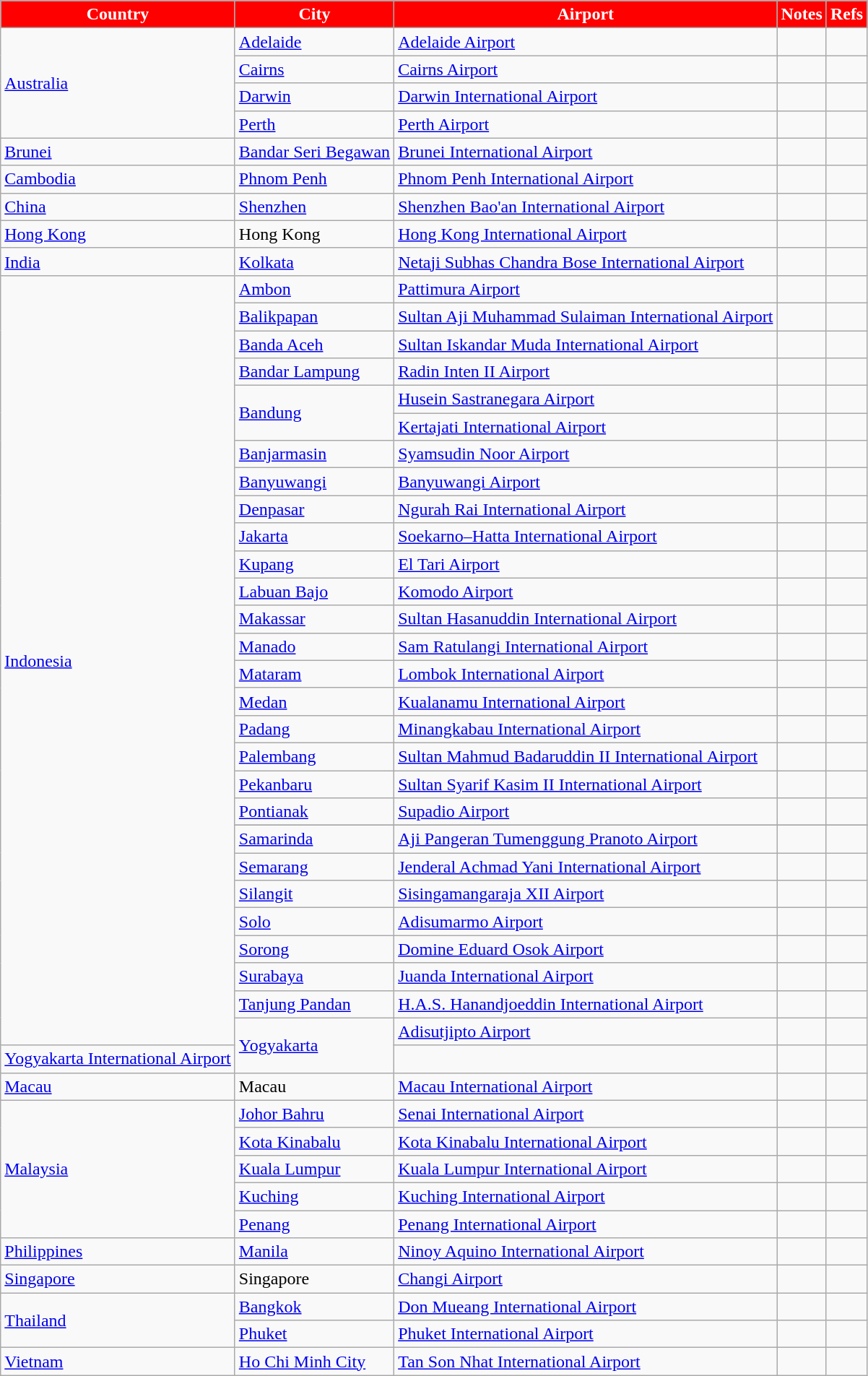<table class="sortable wikitable">
<tr>
<th style="background:red; color:white;">Country</th>
<th style="background:red; color:white;">City</th>
<th style="background:red; color:white;">Airport</th>
<th style="background:red; color:white;">Notes</th>
<th style="background:red; color:white;">Refs</th>
</tr>
<tr>
<td rowspan="4"><a href='#'>Australia</a></td>
<td><a href='#'>Adelaide</a></td>
<td><a href='#'>Adelaide Airport</a></td>
<td align=center></td>
<td align=center></td>
</tr>
<tr>
<td><a href='#'>Cairns</a></td>
<td><a href='#'>Cairns Airport</a></td>
<td align=center></td>
<td align=center></td>
</tr>
<tr>
<td><a href='#'>Darwin</a></td>
<td><a href='#'>Darwin International Airport</a></td>
<td></td>
<td align=center></td>
</tr>
<tr>
<td><a href='#'>Perth</a></td>
<td><a href='#'>Perth Airport</a></td>
<td align=center></td>
<td align=center></td>
</tr>
<tr>
<td><a href='#'>Brunei</a></td>
<td><a href='#'>Bandar Seri Begawan</a></td>
<td><a href='#'>Brunei International Airport</a></td>
<td align=center></td>
<td align=center></td>
</tr>
<tr>
<td><a href='#'>Cambodia</a></td>
<td><a href='#'>Phnom Penh</a></td>
<td><a href='#'>Phnom Penh International Airport</a></td>
<td align=center></td>
<td align=center></td>
</tr>
<tr>
<td><a href='#'>China</a></td>
<td><a href='#'>Shenzhen</a></td>
<td><a href='#'>Shenzhen Bao'an International Airport</a></td>
<td></td>
<td align=center></td>
</tr>
<tr>
<td><a href='#'>Hong Kong</a></td>
<td>Hong Kong</td>
<td><a href='#'>Hong Kong International Airport</a></td>
<td></td>
<td align=center></td>
</tr>
<tr>
<td><a href='#'>India</a></td>
<td><a href='#'>Kolkata</a></td>
<td><a href='#'>Netaji Subhas Chandra Bose International Airport</a></td>
<td></td>
<td align=center></td>
</tr>
<tr>
<td rowspan="29"><a href='#'>Indonesia</a></td>
<td><a href='#'>Ambon</a></td>
<td><a href='#'>Pattimura Airport</a></td>
<td></td>
<td align=center></td>
</tr>
<tr>
<td><a href='#'>Balikpapan</a></td>
<td><a href='#'>Sultan Aji Muhammad Sulaiman International Airport</a></td>
<td align=center></td>
<td align=center></td>
</tr>
<tr>
<td><a href='#'>Banda Aceh</a></td>
<td><a href='#'>Sultan Iskandar Muda International Airport</a></td>
<td></td>
<td align=center></td>
</tr>
<tr>
<td><a href='#'>Bandar Lampung</a></td>
<td><a href='#'>Radin Inten II Airport</a></td>
<td align=center></td>
<td align=center></td>
</tr>
<tr>
<td rowspan="2"><a href='#'>Bandung</a></td>
<td><a href='#'>Husein Sastranegara Airport</a></td>
<td></td>
<td align=center></td>
</tr>
<tr>
<td><a href='#'>Kertajati International Airport</a></td>
<td></td>
<td align=center></td>
</tr>
<tr>
<td><a href='#'>Banjarmasin</a></td>
<td><a href='#'>Syamsudin Noor Airport</a></td>
<td align=center></td>
<td align=center></td>
</tr>
<tr>
<td><a href='#'>Banyuwangi</a></td>
<td><a href='#'>Banyuwangi Airport</a></td>
<td></td>
<td align=center></td>
</tr>
<tr>
<td><a href='#'>Denpasar</a></td>
<td><a href='#'>Ngurah Rai International Airport</a></td>
<td></td>
<td align=center></td>
</tr>
<tr>
<td><a href='#'>Jakarta</a></td>
<td><a href='#'>Soekarno–Hatta International Airport</a></td>
<td></td>
<td align=center></td>
</tr>
<tr>
<td><a href='#'>Kupang</a></td>
<td><a href='#'>El Tari Airport</a></td>
<td></td>
<td align=center></td>
</tr>
<tr>
<td><a href='#'>Labuan Bajo</a></td>
<td><a href='#'>Komodo Airport</a></td>
<td align=center></td>
<td align=center></td>
</tr>
<tr>
<td><a href='#'>Makassar</a></td>
<td><a href='#'>Sultan Hasanuddin International Airport</a></td>
<td></td>
<td align=center></td>
</tr>
<tr>
<td><a href='#'>Manado</a></td>
<td><a href='#'>Sam Ratulangi International Airport</a></td>
<td></td>
<td align=center></td>
</tr>
<tr>
<td><a href='#'>Mataram</a></td>
<td><a href='#'>Lombok International Airport</a></td>
<td align=center></td>
<td align=center></td>
</tr>
<tr>
<td><a href='#'>Medan</a></td>
<td><a href='#'>Kualanamu International Airport</a></td>
<td align=center></td>
<td align=center></td>
</tr>
<tr>
<td><a href='#'>Padang</a></td>
<td><a href='#'>Minangkabau International Airport</a></td>
<td></td>
<td align=center></td>
</tr>
<tr>
<td><a href='#'>Palembang</a></td>
<td><a href='#'>Sultan Mahmud Badaruddin II International Airport</a></td>
<td></td>
<td align=center></td>
</tr>
<tr>
<td><a href='#'>Pekanbaru</a></td>
<td><a href='#'>Sultan Syarif Kasim II International Airport</a></td>
<td></td>
<td align=center></td>
</tr>
<tr>
<td><a href='#'>Pontianak</a></td>
<td><a href='#'>Supadio Airport</a></td>
<td></td>
<td align=center></td>
</tr>
<tr>
</tr>
<tr>
<td><a href='#'>Samarinda</a></td>
<td><a href='#'>Aji Pangeran Tumenggung Pranoto Airport</a></td>
<td></td>
<td align=center></td>
</tr>
<tr>
<td><a href='#'>Semarang</a></td>
<td><a href='#'>Jenderal Achmad Yani International Airport</a></td>
<td></td>
<td align=center></td>
</tr>
<tr>
<td><a href='#'>Silangit</a></td>
<td><a href='#'>Sisingamangaraja XII Airport</a></td>
<td align=center></td>
<td align=center></td>
</tr>
<tr>
<td><a href='#'>Solo</a></td>
<td><a href='#'>Adisumarmo Airport</a></td>
<td></td>
<td align=center></td>
</tr>
<tr>
<td><a href='#'>Sorong</a></td>
<td><a href='#'>Domine Eduard Osok Airport</a></td>
<td></td>
<td align=center></td>
</tr>
<tr>
<td><a href='#'>Surabaya</a></td>
<td><a href='#'>Juanda International Airport</a></td>
<td align=center></td>
<td align=center></td>
</tr>
<tr>
<td><a href='#'>Tanjung Pandan</a></td>
<td><a href='#'>H.A.S. Hanandjoeddin International Airport</a></td>
<td></td>
<td align=center></td>
</tr>
<tr>
<td rowspan="2"><a href='#'>Yogyakarta</a></td>
<td><a href='#'>Adisutjipto Airport</a></td>
<td></td>
<td align=center></td>
</tr>
<tr>
<td><a href='#'>Yogyakarta International Airport</a></td>
<td></td>
<td align=center></td>
</tr>
<tr>
<td><a href='#'>Macau</a></td>
<td>Macau</td>
<td><a href='#'>Macau International Airport</a></td>
<td></td>
<td align=center></td>
</tr>
<tr>
<td rowspan="5"><a href='#'>Malaysia</a></td>
<td><a href='#'>Johor Bahru</a></td>
<td><a href='#'>Senai International Airport</a></td>
<td align=center></td>
<td align=center></td>
</tr>
<tr>
<td><a href='#'>Kota Kinabalu</a></td>
<td><a href='#'>Kota Kinabalu International Airport</a></td>
<td align=center></td>
<td align=center></td>
</tr>
<tr>
<td><a href='#'>Kuala Lumpur</a></td>
<td><a href='#'>Kuala Lumpur International Airport</a></td>
<td align=center></td>
<td align=center></td>
</tr>
<tr>
<td><a href='#'>Kuching</a></td>
<td><a href='#'>Kuching International Airport</a></td>
<td align=center></td>
<td align=center></td>
</tr>
<tr>
<td><a href='#'>Penang</a></td>
<td><a href='#'>Penang International Airport</a></td>
<td align=center></td>
<td align=center></td>
</tr>
<tr>
<td><a href='#'>Philippines</a></td>
<td><a href='#'>Manila</a></td>
<td><a href='#'>Ninoy Aquino International Airport</a></td>
<td></td>
<td align=center></td>
</tr>
<tr>
<td><a href='#'>Singapore</a></td>
<td>Singapore</td>
<td><a href='#'>Changi Airport</a></td>
<td align=center></td>
<td align=center></td>
</tr>
<tr>
<td rowspan="2"><a href='#'>Thailand</a></td>
<td><a href='#'>Bangkok</a></td>
<td><a href='#'>Don Mueang International Airport</a></td>
<td align=center></td>
<td align=center></td>
</tr>
<tr>
<td><a href='#'>Phuket</a></td>
<td><a href='#'>Phuket International Airport</a></td>
<td align=center></td>
<td align=center></td>
</tr>
<tr>
<td><a href='#'>Vietnam</a></td>
<td><a href='#'>Ho Chi Minh City</a></td>
<td><a href='#'>Tan Son Nhat International Airport</a></td>
<td></td>
<td align=center></td>
</tr>
</table>
